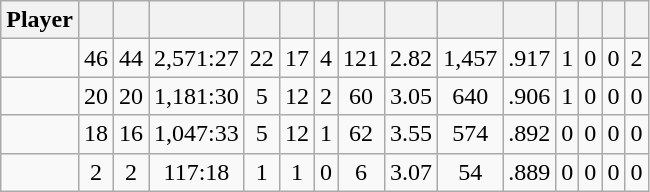<table class="wikitable sortable" style="text-align:center;">
<tr>
<th>Player</th>
<th></th>
<th></th>
<th></th>
<th></th>
<th></th>
<th></th>
<th></th>
<th></th>
<th></th>
<th></th>
<th></th>
<th></th>
<th></th>
<th></th>
</tr>
<tr>
<td></td>
<td>46</td>
<td>44</td>
<td>2,571:27</td>
<td>22</td>
<td>17</td>
<td>4</td>
<td>121</td>
<td>2.82</td>
<td>1,457</td>
<td>.917</td>
<td>1</td>
<td>0</td>
<td>0</td>
<td>2</td>
</tr>
<tr>
<td></td>
<td>20</td>
<td>20</td>
<td>1,181:30</td>
<td>5</td>
<td>12</td>
<td>2</td>
<td>60</td>
<td>3.05</td>
<td>640</td>
<td>.906</td>
<td>1</td>
<td>0</td>
<td>0</td>
<td>0</td>
</tr>
<tr>
<td></td>
<td>18</td>
<td>16</td>
<td>1,047:33</td>
<td>5</td>
<td>12</td>
<td>1</td>
<td>62</td>
<td>3.55</td>
<td>574</td>
<td>.892</td>
<td>0</td>
<td>0</td>
<td>0</td>
<td>0</td>
</tr>
<tr>
<td></td>
<td>2</td>
<td>2</td>
<td>117:18</td>
<td>1</td>
<td>1</td>
<td>0</td>
<td>6</td>
<td>3.07</td>
<td>54</td>
<td>.889</td>
<td>0</td>
<td>0</td>
<td>0</td>
<td>0</td>
</tr>
</table>
